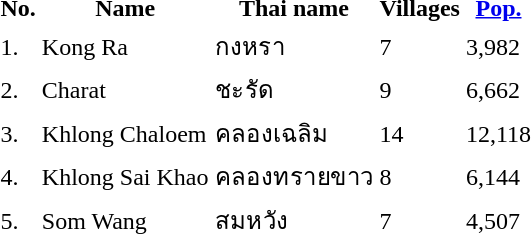<table>
<tr>
<th>No.</th>
<th>Name</th>
<th>Thai name</th>
<th>Villages</th>
<th><a href='#'>Pop.</a></th>
</tr>
<tr>
<td>1.</td>
<td>Kong Ra</td>
<td>กงหรา</td>
<td>7</td>
<td>3,982</td>
<td></td>
</tr>
<tr>
<td>2.</td>
<td>Charat</td>
<td>ชะรัด</td>
<td>9</td>
<td>6,662</td>
<td></td>
</tr>
<tr>
<td>3.</td>
<td>Khlong Chaloem</td>
<td>คลองเฉลิม</td>
<td>14</td>
<td>12,118</td>
<td></td>
</tr>
<tr>
<td>4.</td>
<td>Khlong Sai Khao</td>
<td>คลองทรายขาว</td>
<td>8</td>
<td>6,144</td>
<td></td>
</tr>
<tr>
<td>5.</td>
<td>Som Wang</td>
<td>สมหวัง</td>
<td>7</td>
<td>4,507</td>
<td></td>
</tr>
</table>
